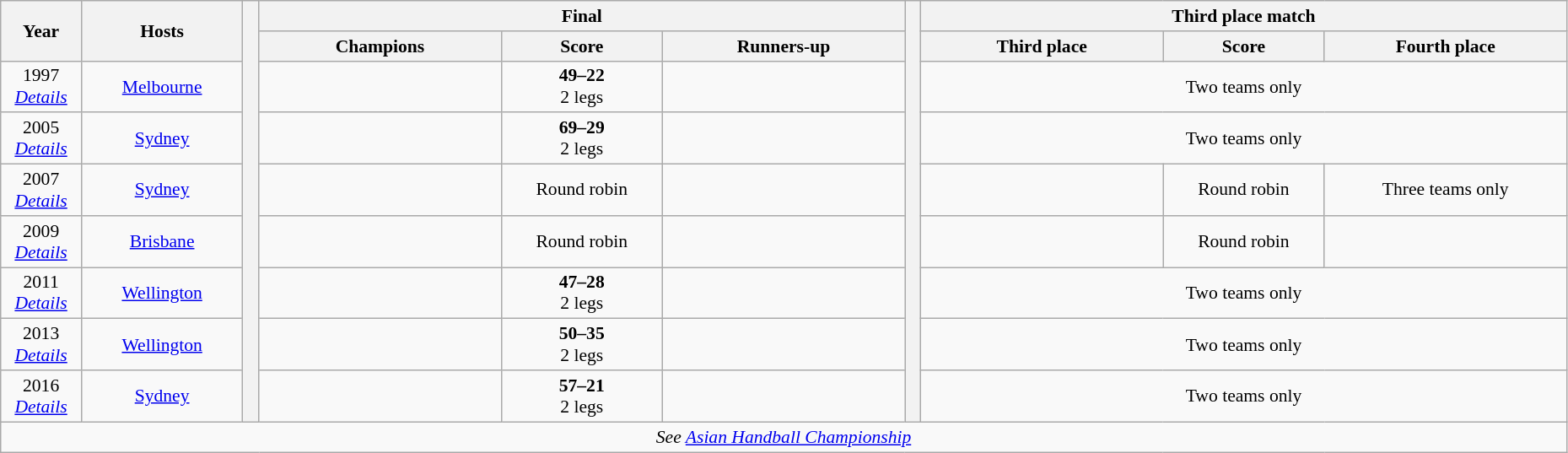<table class="wikitable" style="font-size:90%; width: 98%; text-align: center;">
<tr>
<th rowspan=2 width=5%>Year</th>
<th rowspan=2 width=10%>Hosts</th>
<th width=1% rowspan=9 bgcolor=ffffff></th>
<th colspan=3>Final</th>
<th width=1% rowspan=9 bgcolor=ffffff></th>
<th colspan=3>Third place match</th>
</tr>
<tr>
<th width=15%>Champions</th>
<th width=10%>Score</th>
<th width=15%>Runners-up</th>
<th width=15%>Third place</th>
<th width=10%>Score</th>
<th width=15%>Fourth place</th>
</tr>
<tr>
<td>1997<br><em><a href='#'>Details</a></em></td>
<td> <a href='#'>Melbourne</a></td>
<td><strong></strong></td>
<td><strong>49–22</strong><br> 2 legs</td>
<td></td>
<td colspan="3">Two teams only</td>
</tr>
<tr>
<td>2005<br><em><a href='#'>Details</a></em></td>
<td> <a href='#'>Sydney</a></td>
<td><strong></strong></td>
<td><strong>69–29</strong><br> 2 legs</td>
<td></td>
<td colspan="3">Two teams only</td>
</tr>
<tr>
<td>2007<br><em><a href='#'>Details</a></em></td>
<td> <a href='#'>Sydney</a></td>
<td><strong></strong></td>
<td>Round robin</td>
<td></td>
<td></td>
<td>Round robin</td>
<td>Three teams only</td>
</tr>
<tr>
<td>2009<br><em><a href='#'>Details</a></em></td>
<td> <a href='#'>Brisbane</a></td>
<td><strong></strong></td>
<td>Round robin</td>
<td></td>
<td></td>
<td>Round robin</td>
<td></td>
</tr>
<tr>
<td>2011<br><em><a href='#'>Details</a></em></td>
<td> <a href='#'>Wellington</a></td>
<td><strong></strong></td>
<td><strong>47–28</strong><br> 2 legs</td>
<td></td>
<td colspan=3>Two teams only</td>
</tr>
<tr>
<td>2013<br><em><a href='#'>Details</a></em></td>
<td> <a href='#'>Wellington</a></td>
<td><strong></strong></td>
<td><strong>50–35</strong><br> 2 legs</td>
<td></td>
<td colspan=3>Two teams only</td>
</tr>
<tr>
<td>2016<br><em><a href='#'>Details</a></em></td>
<td> <a href='#'>Sydney</a></td>
<td><strong></strong></td>
<td><strong>57–21</strong><br> 2 legs</td>
<td></td>
<td colspan=3>Two teams only</td>
</tr>
<tr>
<td colspan=10 align=center><em>See <a href='#'>Asian Handball Championship</a></em></td>
</tr>
</table>
